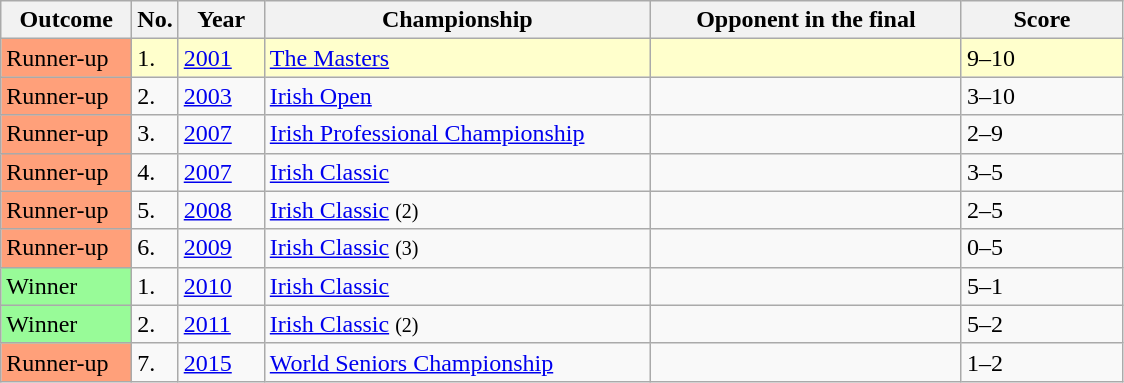<table class="sortable wikitable">
<tr>
<th width="80">Outcome</th>
<th width="20">No.</th>
<th width="50">Year</th>
<th width="250">Championship</th>
<th width="200">Opponent in the final</th>
<th width="100">Score</th>
</tr>
<tr bgcolor="ffffcc">
<td style="background:#ffa07a;">Runner-up</td>
<td>1.</td>
<td><a href='#'>2001</a></td>
<td><a href='#'>The Masters</a></td>
<td> </td>
<td>9–10</td>
</tr>
<tr>
<td style="background:#ffa07a;">Runner-up</td>
<td>2.</td>
<td><a href='#'>2003</a></td>
<td><a href='#'>Irish Open</a></td>
<td> </td>
<td>3–10</td>
</tr>
<tr>
<td style="background:#ffa07a;">Runner-up</td>
<td>3.</td>
<td><a href='#'>2007</a></td>
<td><a href='#'>Irish Professional Championship</a></td>
<td> </td>
<td>2–9</td>
</tr>
<tr>
<td style="background:#ffa07a;">Runner-up</td>
<td>4.</td>
<td><a href='#'>2007</a></td>
<td><a href='#'>Irish Classic</a></td>
<td> </td>
<td>3–5</td>
</tr>
<tr>
<td style="background:#ffa07a;">Runner-up</td>
<td>5.</td>
<td><a href='#'>2008</a></td>
<td><a href='#'>Irish Classic</a> <small>(2)</small></td>
<td> </td>
<td>2–5</td>
</tr>
<tr>
<td style="background:#ffa07a;">Runner-up</td>
<td>6.</td>
<td><a href='#'>2009</a></td>
<td><a href='#'>Irish Classic</a> <small>(3)</small></td>
<td> </td>
<td>0–5</td>
</tr>
<tr>
<td style="background:#98FB98">Winner</td>
<td>1.</td>
<td><a href='#'>2010</a></td>
<td><a href='#'>Irish Classic</a></td>
<td> </td>
<td>5–1</td>
</tr>
<tr>
<td style="background:#98FB98">Winner</td>
<td>2.</td>
<td><a href='#'>2011</a></td>
<td><a href='#'>Irish Classic</a> <small>(2)</small></td>
<td> </td>
<td>5–2</td>
</tr>
<tr>
<td style="background:#ffa07a;">Runner-up</td>
<td>7.</td>
<td><a href='#'>2015</a></td>
<td><a href='#'>World Seniors Championship</a></td>
<td> </td>
<td>1–2</td>
</tr>
</table>
